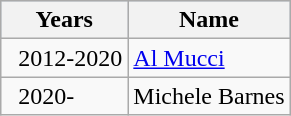<table class="wikitable">
<tr style="background:#b0c4de;">
<th>Years</th>
<th>Name</th>
</tr>
<tr>
<td>  2012-2020</td>
<td><a href='#'>Al Mucci</a></td>
</tr>
<tr>
<td>  2020-</td>
<td>Michele Barnes</td>
</tr>
</table>
